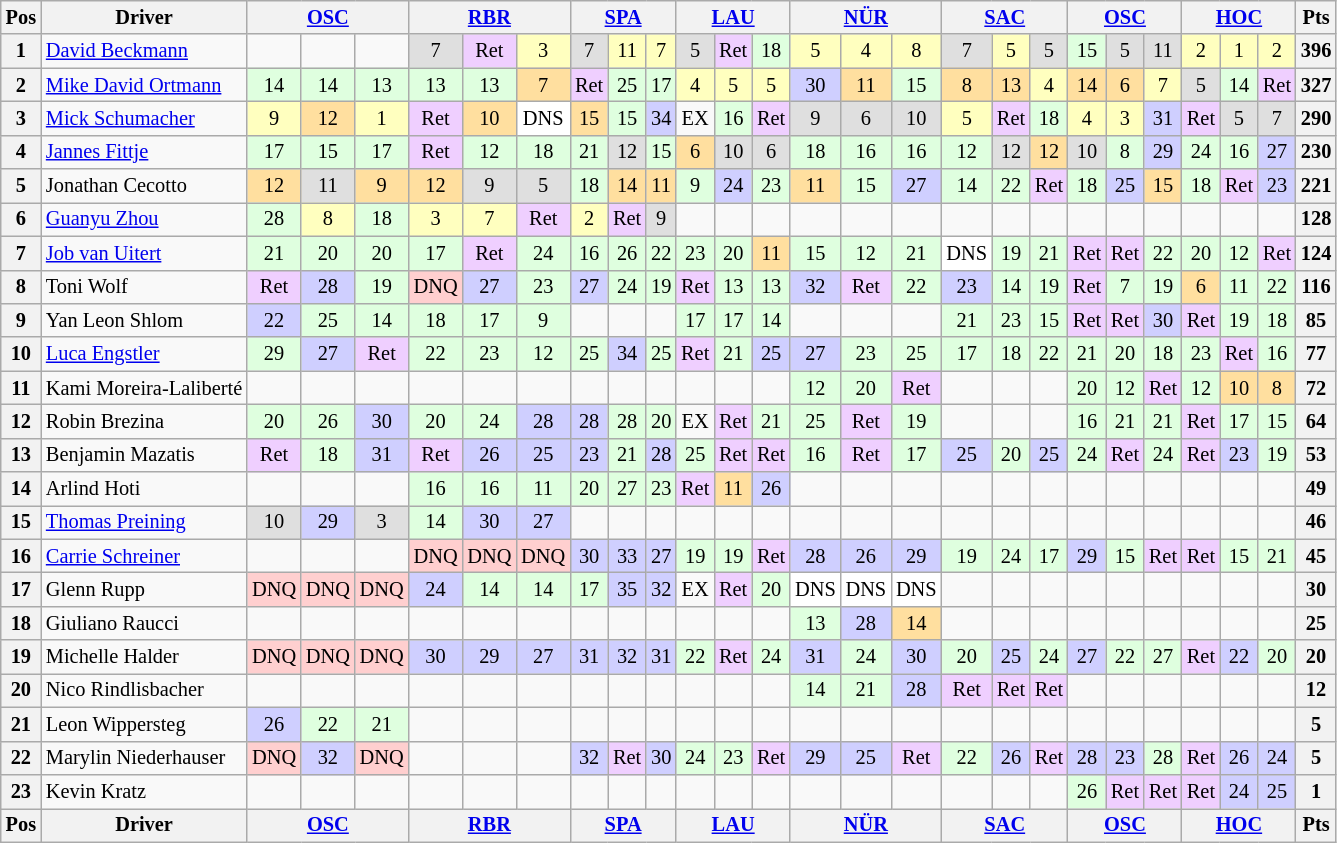<table class="wikitable" style="font-size: 85%; text-align:center">
<tr>
<th>Pos</th>
<th>Driver</th>
<th colspan=3><a href='#'>OSC</a><br></th>
<th colspan=3><a href='#'>RBR</a><br></th>
<th colspan=3><a href='#'>SPA</a><br></th>
<th colspan=3><a href='#'>LAU</a><br></th>
<th colspan=3><a href='#'>NÜR</a><br></th>
<th colspan=3><a href='#'>SAC</a><br></th>
<th colspan=3><a href='#'>OSC</a><br></th>
<th colspan=3><a href='#'>HOC</a><br></th>
<th>Pts</th>
</tr>
<tr>
<th>1</th>
<td style="text-align:left"> <a href='#'>David Beckmann</a></td>
<td></td>
<td></td>
<td></td>
<td style="background:#DFDFDF">7</td>
<td style="background:#EFCFFF">Ret</td>
<td style="background:#FFFFBF">3</td>
<td style="background:#DFDFDF">7</td>
<td style="background:#FFFFBF">11</td>
<td style="background:#FFFFBF">7</td>
<td style="background:#DFDFDF">5</td>
<td style="background:#EFCFFF">Ret</td>
<td style="background:#DFFFDF">18</td>
<td style="background:#FFFFBF">5</td>
<td style="background:#FFFFBF">4</td>
<td style="background:#FFFFBF">8</td>
<td style="background:#DFDFDF">7</td>
<td style="background:#FFFFBF">5</td>
<td style="background:#DFDFDF">5</td>
<td style="background:#DFFFDF">15</td>
<td style="background:#DFDFDF">5</td>
<td style="background:#DFDFDF">11</td>
<td style="background:#FFFFBF">2</td>
<td style="background:#FFFFBF">1</td>
<td style="background:#FFFFBF">2</td>
<th>396</th>
</tr>
<tr>
<th>2</th>
<td style="text-align:left" nowrap> <a href='#'>Mike David Ortmann</a></td>
<td style="background:#DFFFDF">14</td>
<td style="background:#DFFFDF">14</td>
<td style="background:#DFFFDF">13</td>
<td style="background:#DFFFDF">13</td>
<td style="background:#DFFFDF">13</td>
<td style="background:#FFDF9F">7</td>
<td style="background:#EFCFFF">Ret</td>
<td style="background:#DFFFDF">25</td>
<td style="background:#DFFFDF">17</td>
<td style="background:#FFFFBF">4</td>
<td style="background:#FFFFBF">5</td>
<td style="background:#FFFFBF">5</td>
<td style="background:#CFCFFF">30</td>
<td style="background:#FFDF9F">11</td>
<td style="background:#DFFFDF">15</td>
<td style="background:#FFDF9F">8</td>
<td style="background:#FFDF9F">13</td>
<td style="background:#FFFFBF">4</td>
<td style="background:#FFDF9F">14</td>
<td style="background:#FFDF9F">6</td>
<td style="background:#FFFFBF">7</td>
<td style="background:#DFDFDF">5</td>
<td style="background:#DFFFDF">14</td>
<td style="background:#EFCFFF">Ret</td>
<th>327</th>
</tr>
<tr>
<th>3</th>
<td style="text-align:left"> <a href='#'>Mick Schumacher</a></td>
<td style="background:#FFFFBF">9</td>
<td style="background:#FFDF9F">12</td>
<td style="background:#FFFFBF">1</td>
<td style="background:#EFCFFF">Ret</td>
<td style="background:#FFDF9F">10</td>
<td style="background:#FFFFFF">DNS</td>
<td style="background:#FFDF9F">15</td>
<td style="background:#DFFFDF">15</td>
<td style="background:#CFCFFF">34</td>
<td>EX</td>
<td style="background:#DFFFDF">16</td>
<td style="background:#EFCFFF">Ret</td>
<td style="background:#DFDFDF">9</td>
<td style="background:#DFDFDF">6</td>
<td style="background:#DFDFDF">10</td>
<td style="background:#FFFFBF">5</td>
<td style="background:#EFCFFF">Ret</td>
<td style="background:#DFFFDF">18</td>
<td style="background:#FFFFBF">4</td>
<td style="background:#FFFFBF">3</td>
<td style="background:#CFCFFF">31</td>
<td style="background:#EFCFFF">Ret</td>
<td style="background:#DFDFDF">5</td>
<td style="background:#DFDFDF">7</td>
<th>290</th>
</tr>
<tr>
<th>4</th>
<td style="text-align:left"> <a href='#'>Jannes Fittje</a></td>
<td style="background:#DFFFDF">17</td>
<td style="background:#DFFFDF">15</td>
<td style="background:#DFFFDF">17</td>
<td style="background:#EFCFFF">Ret</td>
<td style="background:#DFFFDF">12</td>
<td style="background:#DFFFDF">18</td>
<td style="background:#DFFFDF">21</td>
<td style="background:#DFDFDF">12</td>
<td style="background:#DFFFDF">15</td>
<td style="background:#FFDF9F">6</td>
<td style="background:#DFDFDF">10</td>
<td style="background:#DFDFDF">6</td>
<td style="background:#DFFFDF">18</td>
<td style="background:#DFFFDF">16</td>
<td style="background:#DFFFDF">16</td>
<td style="background:#DFFFDF">12</td>
<td style="background:#DFDFDF">12</td>
<td style="background:#FFDF9F">12</td>
<td style="background:#DFDFDF">10</td>
<td style="background:#DFFFDF">8</td>
<td style="background:#CFCFFF">29</td>
<td style="background:#DFFFDF">24</td>
<td style="background:#DFFFDF">16</td>
<td style="background:#CFCFFF">27</td>
<th>230</th>
</tr>
<tr>
<th>5</th>
<td style="text-align:left"> Jonathan Cecotto</td>
<td style="background:#FFDF9F">12</td>
<td style="background:#DFDFDF">11</td>
<td style="background:#FFDF9F">9</td>
<td style="background:#FFDF9F">12</td>
<td style="background:#DFDFDF">9</td>
<td style="background:#DFDFDF">5</td>
<td style="background:#DFFFDF">18</td>
<td style="background:#FFDF9F">14</td>
<td style="background:#FFDF9F">11</td>
<td style="background:#DFFFDF">9</td>
<td style="background:#CFCFFF">24</td>
<td style="background:#DFFFDF">23</td>
<td style="background:#FFDF9F">11</td>
<td style="background:#DFFFDF">15</td>
<td style="background:#CFCFFF">27</td>
<td style="background:#DFFFDF">14</td>
<td style="background:#DFFFDF">22</td>
<td style="background:#EFCFFF">Ret</td>
<td style="background:#DFFFDF">18</td>
<td style="background:#CFCFFF">25</td>
<td style="background:#FFDF9F">15</td>
<td style="background:#DFFFDF">18</td>
<td style="background:#EFCFFF">Ret</td>
<td style="background:#CFCFFF">23</td>
<th>221</th>
</tr>
<tr>
<th>6</th>
<td style="text-align:left"> <a href='#'>Guanyu Zhou</a></td>
<td style="background:#DFFFDF">28</td>
<td style="background:#FFFFBF">8</td>
<td style="background:#DFFFDF">18</td>
<td style="background:#FFFFBF">3</td>
<td style="background:#FFFFBF">7</td>
<td style="background:#EFCFFF">Ret</td>
<td style="background:#FFFFBF">2</td>
<td style="background:#EFCFFF">Ret</td>
<td style="background:#DFDFDF">9</td>
<td></td>
<td></td>
<td></td>
<td></td>
<td></td>
<td></td>
<td></td>
<td></td>
<td></td>
<td></td>
<td></td>
<td></td>
<td></td>
<td></td>
<td></td>
<th>128</th>
</tr>
<tr>
<th>7</th>
<td style="text-align:left"> <a href='#'>Job van Uitert</a></td>
<td style="background:#DFFFDF">21</td>
<td style="background:#DFFFDF">20</td>
<td style="background:#DFFFDF">20</td>
<td style="background:#DFFFDF">17</td>
<td style="background:#EFCFFF">Ret</td>
<td style="background:#DFFFDF">24</td>
<td style="background:#DFFFDF">16</td>
<td style="background:#DFFFDF">26</td>
<td style="background:#DFFFDF">22</td>
<td style="background:#DFFFDF">23</td>
<td style="background:#DFFFDF">20</td>
<td style="background:#FFDF9F">11</td>
<td style="background:#DFFFDF">15</td>
<td style="background:#DFFFDF">12</td>
<td style="background:#DFFFDF">21</td>
<td style="background:#FFFFFF">DNS</td>
<td style="background:#DFFFDF">19</td>
<td style="background:#DFFFDF">21</td>
<td style="background:#EFCFFF">Ret</td>
<td style="background:#EFCFFF">Ret</td>
<td style="background:#DFFFDF">22</td>
<td style="background:#DFFFDF">20</td>
<td style="background:#DFFFDF">12</td>
<td style="background:#EFCFFF">Ret</td>
<th>124</th>
</tr>
<tr>
<th>8</th>
<td style="text-align:left"> Toni Wolf</td>
<td style="background:#EFCFFF">Ret</td>
<td style="background:#CFCFFF">28</td>
<td style="background:#DFFFDF">19</td>
<td style="background:#FFCFCF">DNQ</td>
<td style="background:#CFCFFF">27</td>
<td style="background:#DFFFDF">23</td>
<td style="background:#CFCFFF">27</td>
<td style="background:#DFFFDF">24</td>
<td style="background:#DFFFDF">19</td>
<td style="background:#EFCFFF">Ret</td>
<td style="background:#DFFFDF">13</td>
<td style="background:#DFFFDF">13</td>
<td style="background:#CFCFFF">32</td>
<td style="background:#EFCFFF">Ret</td>
<td style="background:#DFFFDF">22</td>
<td style="background:#CFCFFF">23</td>
<td style="background:#DFFFDF">14</td>
<td style="background:#DFFFDF">19</td>
<td style="background:#EFCFFF">Ret</td>
<td style="background:#DFFFDF">7</td>
<td style="background:#DFFFDF">19</td>
<td style="background:#FFDF9F">6</td>
<td style="background:#DFFFDF">11</td>
<td style="background:#DFFFDF">22</td>
<th>116</th>
</tr>
<tr>
<th>9</th>
<td style="text-align:left"> Yan Leon Shlom</td>
<td style="background:#CFCFFF">22</td>
<td style="background:#DFFFDF">25</td>
<td style="background:#DFFFDF">14</td>
<td style="background:#DFFFDF">18</td>
<td style="background:#DFFFDF">17</td>
<td style="background:#DFFFDF">9</td>
<td></td>
<td></td>
<td></td>
<td style="background:#DFFFDF">17</td>
<td style="background:#DFFFDF">17</td>
<td style="background:#DFFFDF">14</td>
<td></td>
<td></td>
<td></td>
<td style="background:#DFFFDF">21</td>
<td style="background:#DFFFDF">23</td>
<td style="background:#DFFFDF">15</td>
<td style="background:#EFCFFF">Ret</td>
<td style="background:#EFCFFF">Ret</td>
<td style="background:#CFCFFF">30</td>
<td style="background:#EFCFFF">Ret</td>
<td style="background:#DFFFDF">19</td>
<td style="background:#DFFFDF">18</td>
<th>85</th>
</tr>
<tr>
<th>10</th>
<td style="text-align:left"> <a href='#'>Luca Engstler</a></td>
<td style="background:#DFFFDF">29</td>
<td style="background:#CFCFFF">27</td>
<td style="background:#EFCFFF">Ret</td>
<td style="background:#DFFFDF">22</td>
<td style="background:#DFFFDF">23</td>
<td style="background:#DFFFDF">12</td>
<td style="background:#DFFFDF">25</td>
<td style="background:#CFCFFF">34</td>
<td style="background:#DFFFDF">25</td>
<td style="background:#EFCFFF">Ret</td>
<td style="background:#DFFFDF">21</td>
<td style="background:#CFCFFF">25</td>
<td style="background:#CFCFFF">27</td>
<td style="background:#DFFFDF">23</td>
<td style="background:#DFFFDF">25</td>
<td style="background:#DFFFDF">17</td>
<td style="background:#DFFFDF">18</td>
<td style="background:#DFFFDF">22</td>
<td style="background:#DFFFDF">21</td>
<td style="background:#DFFFDF">20</td>
<td style="background:#DFFFDF">18</td>
<td style="background:#DFFFDF">23</td>
<td style="background:#EFCFFF">Ret</td>
<td style="background:#DFFFDF">16</td>
<th>77</th>
</tr>
<tr>
<th>11</th>
<td style="text-align:left"> Kami Moreira-Laliberté</td>
<td></td>
<td></td>
<td></td>
<td></td>
<td></td>
<td></td>
<td></td>
<td></td>
<td></td>
<td></td>
<td></td>
<td></td>
<td style="background:#DFFFDF">12</td>
<td style="background:#DFFFDF">20</td>
<td style="background:#EFCFFF">Ret</td>
<td></td>
<td></td>
<td></td>
<td style="background:#DFFFDF">20</td>
<td style="background:#DFFFDF">12</td>
<td style="background:#EFCFFF">Ret</td>
<td style="background:#DFFFDF">12</td>
<td style="background:#FFDF9F">10</td>
<td style="background:#FFDF9F">8</td>
<th>72</th>
</tr>
<tr>
<th>12</th>
<td style="text-align:left"> Robin Brezina</td>
<td style="background:#DFFFDF">20</td>
<td style="background:#DFFFDF">26</td>
<td style="background:#CFCFFF">30</td>
<td style="background:#DFFFDF">20</td>
<td style="background:#DFFFDF">24</td>
<td style="background:#CFCFFF">28</td>
<td style="background:#CFCFFF">28</td>
<td style="background:#DFFFDF">28</td>
<td style="background:#DFFFDF">20</td>
<td>EX</td>
<td style="background:#EFCFFF">Ret</td>
<td style="background:#DFFFDF">21</td>
<td style="background:#DFFFDF">25</td>
<td style="background:#EFCFFF">Ret</td>
<td style="background:#DFFFDF">19</td>
<td></td>
<td></td>
<td></td>
<td style="background:#DFFFDF">16</td>
<td style="background:#DFFFDF">21</td>
<td style="background:#DFFFDF">21</td>
<td style="background:#EFCFFF">Ret</td>
<td style="background:#DFFFDF">17</td>
<td style="background:#DFFFDF">15</td>
<th>64</th>
</tr>
<tr>
<th>13</th>
<td style="text-align:left"> Benjamin Mazatis</td>
<td style="background:#EFCFFF">Ret</td>
<td style="background:#DFFFDF">18</td>
<td style="background:#CFCFFF">31</td>
<td style="background:#EFCFFF">Ret</td>
<td style="background:#CFCFFF">26</td>
<td style="background:#CFCFFF">25</td>
<td style="background:#CFCFFF">23</td>
<td style="background:#DFFFDF">21</td>
<td style="background:#CFCFFF">28</td>
<td style="background:#DFFFDF">25</td>
<td style="background:#EFCFFF">Ret</td>
<td style="background:#EFCFFF">Ret</td>
<td style="background:#DFFFDF">16</td>
<td style="background:#EFCFFF">Ret</td>
<td style="background:#DFFFDF">17</td>
<td style="background:#CFCFFF">25</td>
<td style="background:#DFFFDF">20</td>
<td style="background:#CFCFFF">25</td>
<td style="background:#DFFFDF">24</td>
<td style="background:#EFCFFF">Ret</td>
<td style="background:#DFFFDF">24</td>
<td style="background:#EFCFFF">Ret</td>
<td style="background:#CFCFFF">23</td>
<td style="background:#DFFFDF">19</td>
<th>53</th>
</tr>
<tr>
<th>14</th>
<td style="text-align:left"> Arlind Hoti</td>
<td></td>
<td></td>
<td></td>
<td style="background:#DFFFDF">16</td>
<td style="background:#DFFFDF">16</td>
<td style="background:#DFFFDF">11</td>
<td style="background:#DFFFDF">20</td>
<td style="background:#DFFFDF">27</td>
<td style="background:#DFFFDF">23</td>
<td style="background:#EFCFFF">Ret</td>
<td style="background:#FFDF9F">11</td>
<td style="background:#CFCFFF">26</td>
<td></td>
<td></td>
<td></td>
<td></td>
<td></td>
<td></td>
<td></td>
<td></td>
<td></td>
<td></td>
<td></td>
<td></td>
<th>49</th>
</tr>
<tr>
<th>15</th>
<td style="text-align:left"> <a href='#'>Thomas Preining</a></td>
<td style="background:#DFDFDF">10</td>
<td style="background:#CFCFFF">29</td>
<td style="background:#DFDFDF">3</td>
<td style="background:#DFFFDF">14</td>
<td style="background:#CFCFFF">30</td>
<td style="background:#CFCFFF">27</td>
<td></td>
<td></td>
<td></td>
<td></td>
<td></td>
<td></td>
<td></td>
<td></td>
<td></td>
<td></td>
<td></td>
<td></td>
<td></td>
<td></td>
<td></td>
<td></td>
<td></td>
<td></td>
<th>46</th>
</tr>
<tr>
<th>16</th>
<td style="text-align:left"> <a href='#'>Carrie Schreiner</a></td>
<td></td>
<td></td>
<td></td>
<td style="background:#FFCFCF">DNQ</td>
<td style="background:#FFCFCF">DNQ</td>
<td style="background:#FFCFCF">DNQ</td>
<td style="background:#CFCFFF">30</td>
<td style="background:#CFCFFF">33</td>
<td style="background:#CFCFFF">27</td>
<td style="background:#DFFFDF">19</td>
<td style="background:#DFFFDF">19</td>
<td style="background:#EFCFFF">Ret</td>
<td style="background:#CFCFFF">28</td>
<td style="background:#CFCFFF">26</td>
<td style="background:#CFCFFF">29</td>
<td style="background:#DFFFDF">19</td>
<td style="background:#DFFFDF">24</td>
<td style="background:#DFFFDF">17</td>
<td style="background:#CFCFFF">29</td>
<td style="background:#DFFFDF">15</td>
<td style="background:#EFCFFF">Ret</td>
<td style="background:#EFCFFF">Ret</td>
<td style="background:#DFFFDF">15</td>
<td style="background:#DFFFDF">21</td>
<th>45</th>
</tr>
<tr>
<th>17</th>
<td style="text-align:left"> Glenn Rupp</td>
<td style="background:#FFCFCF">DNQ</td>
<td style="background:#FFCFCF">DNQ</td>
<td style="background:#FFCFCF">DNQ</td>
<td style="background:#CFCFFF">24</td>
<td style="background:#DFFFDF">14</td>
<td style="background:#DFFFDF">14</td>
<td style="background:#DFFFDF">17</td>
<td style="background:#CFCFFF">35</td>
<td style="background:#CFCFFF">32</td>
<td>EX</td>
<td style="background:#EFCFFF">Ret</td>
<td style="background:#DFFFDF">20</td>
<td style="background:#FFFFFF">DNS</td>
<td style="background:#FFFFFF">DNS</td>
<td style="background:#FFFFFF">DNS</td>
<td></td>
<td></td>
<td></td>
<td></td>
<td></td>
<td></td>
<td></td>
<td></td>
<td></td>
<th>30</th>
</tr>
<tr>
<th>18</th>
<td style="text-align:left"> Giuliano Raucci</td>
<td></td>
<td></td>
<td></td>
<td></td>
<td></td>
<td></td>
<td></td>
<td></td>
<td></td>
<td></td>
<td></td>
<td></td>
<td style="background:#DFFFDF">13</td>
<td style="background:#CFCFFF">28</td>
<td style="background:#FFDF9F">14</td>
<td></td>
<td></td>
<td></td>
<td></td>
<td></td>
<td></td>
<td></td>
<td></td>
<td></td>
<th>25</th>
</tr>
<tr>
<th>19</th>
<td style="text-align:left"> Michelle Halder</td>
<td style="background:#FFCFCF">DNQ</td>
<td style="background:#FFCFCF">DNQ</td>
<td style="background:#FFCFCF">DNQ</td>
<td style="background:#CFCFFF">30</td>
<td style="background:#CFCFFF">29</td>
<td style="background:#CFCFFF">27</td>
<td style="background:#CFCFFF">31</td>
<td style="background:#CFCFFF">32</td>
<td style="background:#CFCFFF">31</td>
<td style="background:#DFFFDF">22</td>
<td style="background:#EFCFFF">Ret</td>
<td style="background:#DFFFDF">24</td>
<td style="background:#CFCFFF">31</td>
<td style="background:#DFFFDF">24</td>
<td style="background:#CFCFFF">30</td>
<td style="background:#DFFFDF">20</td>
<td style="background:#CFCFFF">25</td>
<td style="background:#DFFFDF">24</td>
<td style="background:#CFCFFF">27</td>
<td style="background:#DFFFDF">22</td>
<td style="background:#DFFFDF">27</td>
<td style="background:#EFCFFF">Ret</td>
<td style="background:#CFCFFF">22</td>
<td style="background:#DFFFDF">20</td>
<th>20</th>
</tr>
<tr>
<th>20</th>
<td style="text-align:left"> Nico Rindlisbacher</td>
<td></td>
<td></td>
<td></td>
<td></td>
<td></td>
<td></td>
<td></td>
<td></td>
<td></td>
<td></td>
<td></td>
<td></td>
<td style="background:#DFFFDF">14</td>
<td style="background:#DFFFDF">21</td>
<td style="background:#CFCFFF">28</td>
<td style="background:#EFCFFF">Ret</td>
<td style="background:#EFCFFF">Ret</td>
<td style="background:#EFCFFF">Ret</td>
<td></td>
<td></td>
<td></td>
<td></td>
<td></td>
<td></td>
<th>12</th>
</tr>
<tr>
<th>21</th>
<td style="text-align:left"> Leon Wippersteg</td>
<td style="background:#CFCFFF">26</td>
<td style="background:#DFFFDF">22</td>
<td style="background:#DFFFDF">21</td>
<td></td>
<td></td>
<td></td>
<td></td>
<td></td>
<td></td>
<td></td>
<td></td>
<td></td>
<td></td>
<td></td>
<td></td>
<td></td>
<td></td>
<td></td>
<td></td>
<td></td>
<td></td>
<td></td>
<td></td>
<td></td>
<th>5</th>
</tr>
<tr>
<th>22</th>
<td style="text-align:left"> Marylin Niederhauser</td>
<td style="background:#FFCFCF">DNQ</td>
<td style="background:#CFCFFF">32</td>
<td style="background:#FFCFCF">DNQ</td>
<td></td>
<td></td>
<td></td>
<td style="background:#CFCFFF">32</td>
<td style="background:#EFCFFF">Ret</td>
<td style="background:#CFCFFF">30</td>
<td style="background:#DFFFDF">24</td>
<td style="background:#DFFFDF">23</td>
<td style="background:#EFCFFF">Ret</td>
<td style="background:#CFCFFF">29</td>
<td style="background:#CFCFFF">25</td>
<td style="background:#EFCFFF">Ret</td>
<td style="background:#DFFFDF">22</td>
<td style="background:#CFCFFF">26</td>
<td style="background:#EFCFFF">Ret</td>
<td style="background:#CFCFFF">28</td>
<td style="background:#CFCFFF">23</td>
<td style="background:#DFFFDF">28</td>
<td style="background:#EFCFFF">Ret</td>
<td style="background:#CFCFFF">26</td>
<td style="background:#CFCFFF">24</td>
<th>5</th>
</tr>
<tr>
<th>23</th>
<td style="text-align:left"> Kevin Kratz</td>
<td></td>
<td></td>
<td></td>
<td></td>
<td></td>
<td></td>
<td></td>
<td></td>
<td></td>
<td></td>
<td></td>
<td></td>
<td></td>
<td></td>
<td></td>
<td></td>
<td></td>
<td></td>
<td style="background:#DFFFDF">26</td>
<td style="background:#EFCFFF">Ret</td>
<td style="background:#EFCFFF">Ret</td>
<td style="background:#EFCFFF">Ret</td>
<td style="background:#CFCFFF">24</td>
<td style="background:#CFCFFF">25</td>
<th>1</th>
</tr>
<tr>
<th>Pos</th>
<th>Driver</th>
<th colspan=3><a href='#'>OSC</a><br></th>
<th colspan=3><a href='#'>RBR</a><br></th>
<th colspan=3><a href='#'>SPA</a><br></th>
<th colspan=3><a href='#'>LAU</a><br></th>
<th colspan=3><a href='#'>NÜR</a><br></th>
<th colspan=3><a href='#'>SAC</a><br></th>
<th colspan=3><a href='#'>OSC</a><br></th>
<th colspan=3><a href='#'>HOC</a><br></th>
<th>Pts</th>
</tr>
</table>
